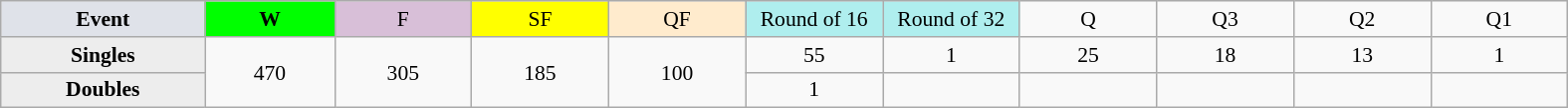<table class=wikitable style=font-size:90%;text-align:center>
<tr>
<td style="width:130px; background:#dfe2e9;"><strong>Event</strong></td>
<td style="width:80px; background:lime;"><strong>W</strong></td>
<td style="width:85px; background:thistle;">F</td>
<td style="width:85px; background:#ff0;">SF</td>
<td style="width:85px; background:#ffebcd;">QF</td>
<td style="width:85px; background:#afeeee;">Round of 16</td>
<td style="width:85px; background:#afeeee;">Round of 32</td>
<td width=85>Q</td>
<td width=85>Q3</td>
<td width=85>Q2</td>
<td width=85>Q1</td>
</tr>
<tr>
<th style="background:#ededed;">Singles</th>
<td rowspan=2>470</td>
<td rowspan=2>305</td>
<td rowspan=2>185</td>
<td rowspan=2>100</td>
<td>55</td>
<td>1</td>
<td>25</td>
<td>18</td>
<td>13</td>
<td>1</td>
</tr>
<tr>
<th style="background:#ededed;">Doubles</th>
<td>1</td>
<td></td>
<td></td>
<td></td>
<td></td>
<td></td>
</tr>
</table>
